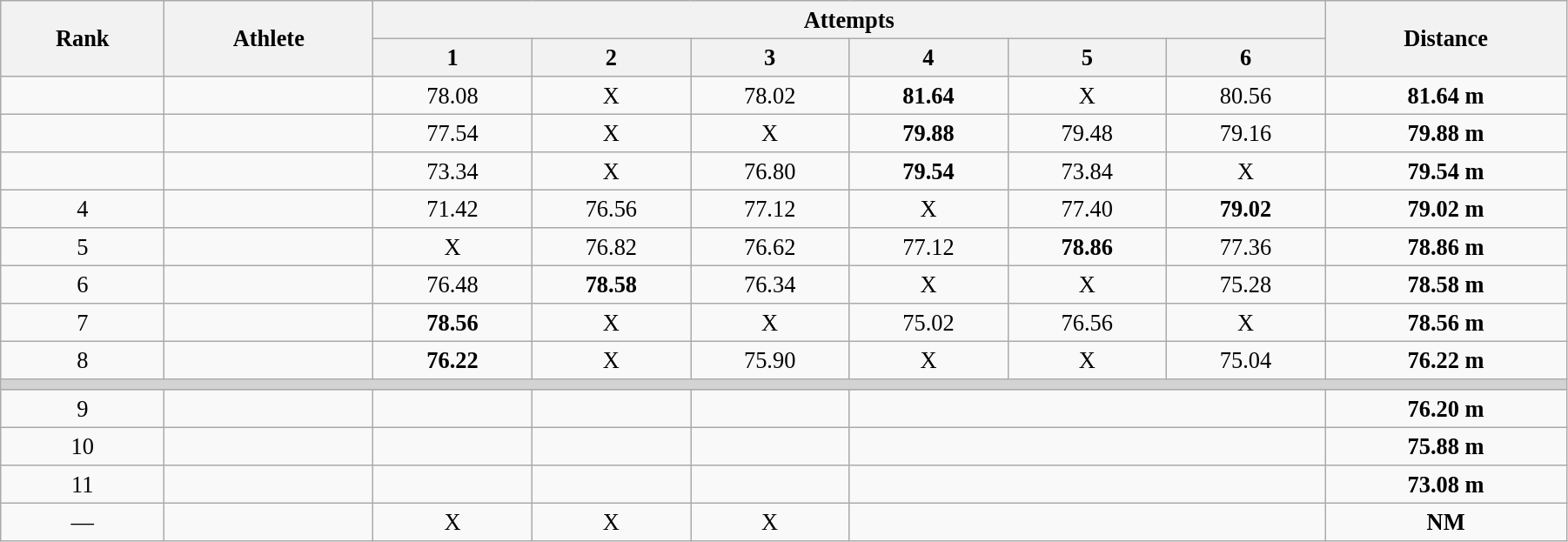<table class="wikitable" style=" text-align:center; font-size:110%;" width="95%">
<tr>
<th rowspan="2">Rank</th>
<th rowspan="2">Athlete</th>
<th colspan="6">Attempts</th>
<th rowspan="2">Distance</th>
</tr>
<tr>
<th>1</th>
<th>2</th>
<th>3</th>
<th>4</th>
<th>5</th>
<th>6</th>
</tr>
<tr>
<td></td>
<td align=left></td>
<td>78.08</td>
<td>X</td>
<td>78.02</td>
<td><strong>81.64</strong></td>
<td>X</td>
<td>80.56</td>
<td><strong>81.64 m</strong></td>
</tr>
<tr>
<td></td>
<td align=left></td>
<td>77.54</td>
<td>X</td>
<td>X</td>
<td><strong>79.88</strong></td>
<td>79.48</td>
<td>79.16</td>
<td><strong>79.88 m</strong></td>
</tr>
<tr>
<td></td>
<td align=left></td>
<td>73.34</td>
<td>X</td>
<td>76.80</td>
<td><strong>79.54</strong></td>
<td>73.84</td>
<td>X</td>
<td><strong>79.54 m</strong></td>
</tr>
<tr>
<td>4</td>
<td align=left></td>
<td>71.42</td>
<td>76.56</td>
<td>77.12</td>
<td>X</td>
<td>77.40</td>
<td><strong>79.02</strong></td>
<td><strong>79.02 m</strong></td>
</tr>
<tr>
<td>5</td>
<td align=left></td>
<td>X</td>
<td>76.82</td>
<td>76.62</td>
<td>77.12</td>
<td><strong>78.86</strong></td>
<td>77.36</td>
<td><strong>78.86 m</strong></td>
</tr>
<tr>
<td>6</td>
<td align=left></td>
<td>76.48</td>
<td><strong>78.58</strong></td>
<td>76.34</td>
<td>X</td>
<td>X</td>
<td>75.28</td>
<td><strong>78.58 m</strong></td>
</tr>
<tr>
<td>7</td>
<td align=left></td>
<td><strong>78.56</strong></td>
<td>X</td>
<td>X</td>
<td>75.02</td>
<td>76.56</td>
<td>X</td>
<td><strong>78.56 m</strong></td>
</tr>
<tr>
<td>8</td>
<td align=left></td>
<td><strong>76.22</strong></td>
<td>X</td>
<td>75.90</td>
<td>X</td>
<td>X</td>
<td>75.04</td>
<td><strong>76.22 m</strong></td>
</tr>
<tr>
<td colspan=9 bgcolor=lightgray></td>
</tr>
<tr>
<td>9</td>
<td align=left></td>
<td></td>
<td></td>
<td></td>
<td colspan=3></td>
<td><strong>76.20 m</strong></td>
</tr>
<tr>
<td>10</td>
<td align=left></td>
<td></td>
<td></td>
<td></td>
<td colspan=3></td>
<td><strong>75.88 m</strong></td>
</tr>
<tr>
<td>11</td>
<td align=left></td>
<td></td>
<td></td>
<td></td>
<td colspan=3></td>
<td><strong>73.08 m</strong></td>
</tr>
<tr>
<td>—</td>
<td align=left></td>
<td>X</td>
<td>X</td>
<td>X</td>
<td colspan=3></td>
<td><strong>NM</strong></td>
</tr>
</table>
